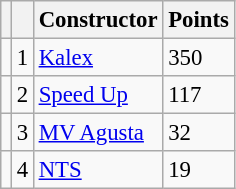<table class="wikitable" style="font-size: 95%;">
<tr>
<th></th>
<th></th>
<th>Constructor</th>
<th>Points</th>
</tr>
<tr>
<td></td>
<td align=center>1</td>
<td> <a href='#'>Kalex</a></td>
<td align=left>350</td>
</tr>
<tr>
<td></td>
<td align=center>2</td>
<td> <a href='#'>Speed Up</a></td>
<td align=left>117</td>
</tr>
<tr>
<td></td>
<td align=center>3</td>
<td> <a href='#'>MV Agusta</a></td>
<td align=left>32</td>
</tr>
<tr>
<td></td>
<td align=center>4</td>
<td> <a href='#'>NTS</a></td>
<td align=left>19</td>
</tr>
</table>
